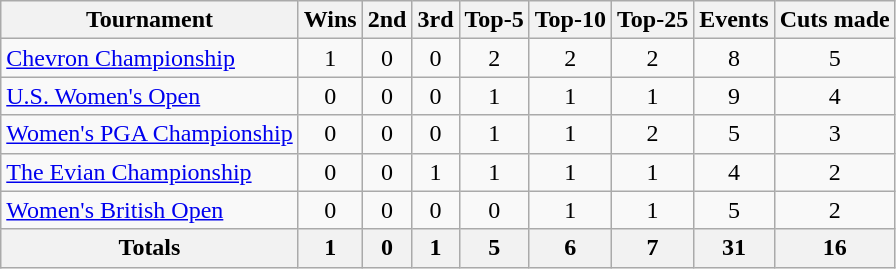<table class=wikitable style=text-align:center>
<tr>
<th>Tournament</th>
<th>Wins</th>
<th>2nd</th>
<th>3rd</th>
<th>Top-5</th>
<th>Top-10</th>
<th>Top-25</th>
<th>Events</th>
<th>Cuts made</th>
</tr>
<tr>
<td align=left><a href='#'>Chevron Championship</a></td>
<td>1</td>
<td>0</td>
<td>0</td>
<td>2</td>
<td>2</td>
<td>2</td>
<td>8</td>
<td>5</td>
</tr>
<tr>
<td align=left><a href='#'>U.S. Women's Open</a></td>
<td>0</td>
<td>0</td>
<td>0</td>
<td>1</td>
<td>1</td>
<td>1</td>
<td>9</td>
<td>4</td>
</tr>
<tr>
<td align=left><a href='#'>Women's PGA Championship</a></td>
<td>0</td>
<td>0</td>
<td>0</td>
<td>1</td>
<td>1</td>
<td>2</td>
<td>5</td>
<td>3</td>
</tr>
<tr>
<td align=left><a href='#'>The Evian Championship</a></td>
<td>0</td>
<td>0</td>
<td>1</td>
<td>1</td>
<td>1</td>
<td>1</td>
<td>4</td>
<td>2</td>
</tr>
<tr>
<td align=left><a href='#'>Women's British Open</a></td>
<td>0</td>
<td>0</td>
<td>0</td>
<td>0</td>
<td>1</td>
<td>1</td>
<td>5</td>
<td>2</td>
</tr>
<tr>
<th>Totals</th>
<th>1</th>
<th>0</th>
<th>1</th>
<th>5</th>
<th>6</th>
<th>7</th>
<th>31</th>
<th>16</th>
</tr>
</table>
